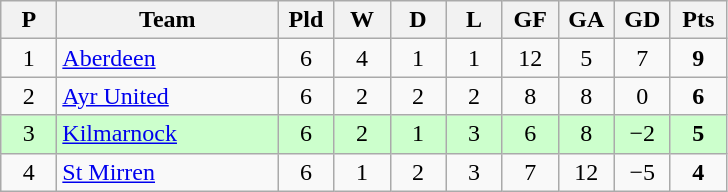<table class="wikitable" style="text-align: center;">
<tr>
<th width=30>P</th>
<th width=140>Team</th>
<th width=30>Pld</th>
<th width=30>W</th>
<th width=30>D</th>
<th width=30>L</th>
<th width=30>GF</th>
<th width=30>GA</th>
<th width=30>GD</th>
<th width=30>Pts</th>
</tr>
<tr>
<td>1</td>
<td align=left><a href='#'>Aberdeen</a></td>
<td>6</td>
<td>4</td>
<td>1</td>
<td>1</td>
<td>12</td>
<td>5</td>
<td>7</td>
<td><strong>9</strong></td>
</tr>
<tr>
<td>2</td>
<td align=left><a href='#'>Ayr United</a></td>
<td>6</td>
<td>2</td>
<td>2</td>
<td>2</td>
<td>8</td>
<td>8</td>
<td>0</td>
<td><strong>6</strong></td>
</tr>
<tr style="background:#ccffcc;">
<td>3</td>
<td align=left><a href='#'>Kilmarnock</a></td>
<td>6</td>
<td>2</td>
<td>1</td>
<td>3</td>
<td>6</td>
<td>8</td>
<td>−2</td>
<td><strong>5</strong></td>
</tr>
<tr>
<td>4</td>
<td align=left><a href='#'>St Mirren</a></td>
<td>6</td>
<td>1</td>
<td>2</td>
<td>3</td>
<td>7</td>
<td>12</td>
<td>−5</td>
<td><strong>4</strong></td>
</tr>
</table>
